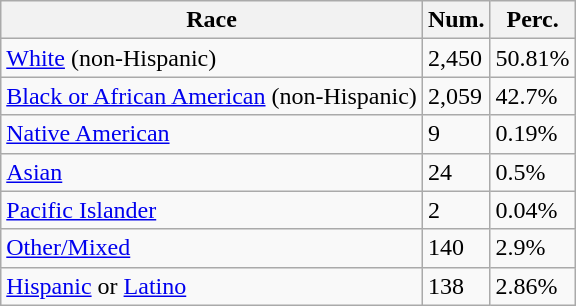<table class="wikitable">
<tr>
<th>Race</th>
<th>Num.</th>
<th>Perc.</th>
</tr>
<tr>
<td><a href='#'>White</a> (non-Hispanic)</td>
<td>2,450</td>
<td>50.81%</td>
</tr>
<tr>
<td><a href='#'>Black or African American</a> (non-Hispanic)</td>
<td>2,059</td>
<td>42.7%</td>
</tr>
<tr>
<td><a href='#'>Native American</a></td>
<td>9</td>
<td>0.19%</td>
</tr>
<tr>
<td><a href='#'>Asian</a></td>
<td>24</td>
<td>0.5%</td>
</tr>
<tr>
<td><a href='#'>Pacific Islander</a></td>
<td>2</td>
<td>0.04%</td>
</tr>
<tr>
<td><a href='#'>Other/Mixed</a></td>
<td>140</td>
<td>2.9%</td>
</tr>
<tr>
<td><a href='#'>Hispanic</a> or <a href='#'>Latino</a></td>
<td>138</td>
<td>2.86%</td>
</tr>
</table>
